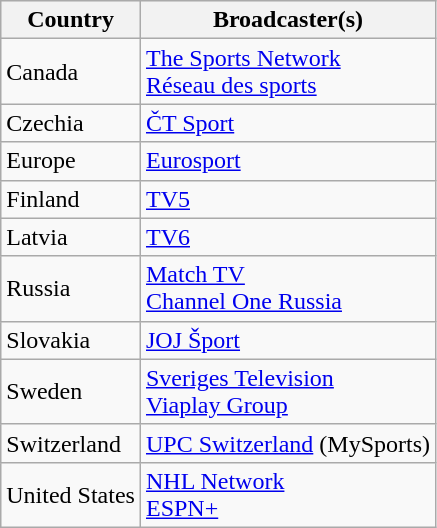<table class="wikitable sortable">
<tr style="background:#efefef; text-align:left;">
<th>Country</th>
<th>Broadcaster(s)</th>
</tr>
<tr>
<td>Canada</td>
<td><a href='#'>The Sports Network</a><br><a href='#'>Réseau des sports</a></td>
</tr>
<tr>
<td>Czechia</td>
<td><a href='#'>ČT Sport</a></td>
</tr>
<tr>
<td>Europe</td>
<td><a href='#'>Eurosport</a></td>
</tr>
<tr>
<td>Finland</td>
<td><a href='#'>TV5</a></td>
</tr>
<tr>
<td>Latvia</td>
<td><a href='#'>TV6</a></td>
</tr>
<tr>
<td>Russia</td>
<td><a href='#'>Match TV</a> <br><a href='#'>Channel One Russia</a></td>
</tr>
<tr>
<td>Slovakia</td>
<td><a href='#'>JOJ Šport</a></td>
</tr>
<tr>
<td>Sweden</td>
<td><a href='#'>Sveriges Television</a><br><a href='#'>Viaplay Group</a></td>
</tr>
<tr>
<td>Switzerland</td>
<td><a href='#'>UPC Switzerland</a> (MySports)</td>
</tr>
<tr>
<td>United States</td>
<td><a href='#'>NHL Network</a><br><a href='#'>ESPN+</a></td>
</tr>
</table>
